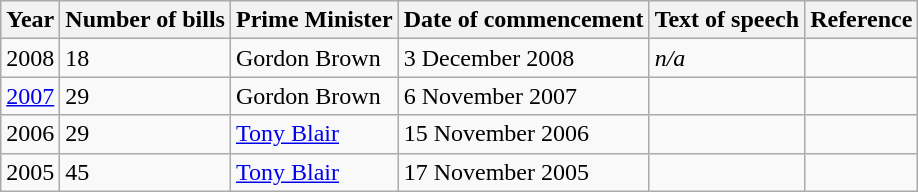<table class="wikitable">
<tr>
<th>Year</th>
<th>Number of bills</th>
<th>Prime Minister</th>
<th>Date of commencement</th>
<th>Text of speech</th>
<th>Reference</th>
</tr>
<tr>
<td>2008</td>
<td>18</td>
<td>Gordon Brown</td>
<td>3 December 2008</td>
<td><em>n/a</em></td>
<td></td>
</tr>
<tr>
<td><a href='#'>2007</a></td>
<td>29</td>
<td>Gordon Brown</td>
<td>6 November 2007</td>
<td></td>
<td></td>
</tr>
<tr>
<td>2006</td>
<td>29</td>
<td><a href='#'>Tony Blair</a></td>
<td>15 November 2006</td>
<td></td>
<td></td>
</tr>
<tr>
<td>2005</td>
<td>45</td>
<td><a href='#'>Tony Blair</a></td>
<td>17 November 2005</td>
<td></td>
<td></td>
</tr>
</table>
